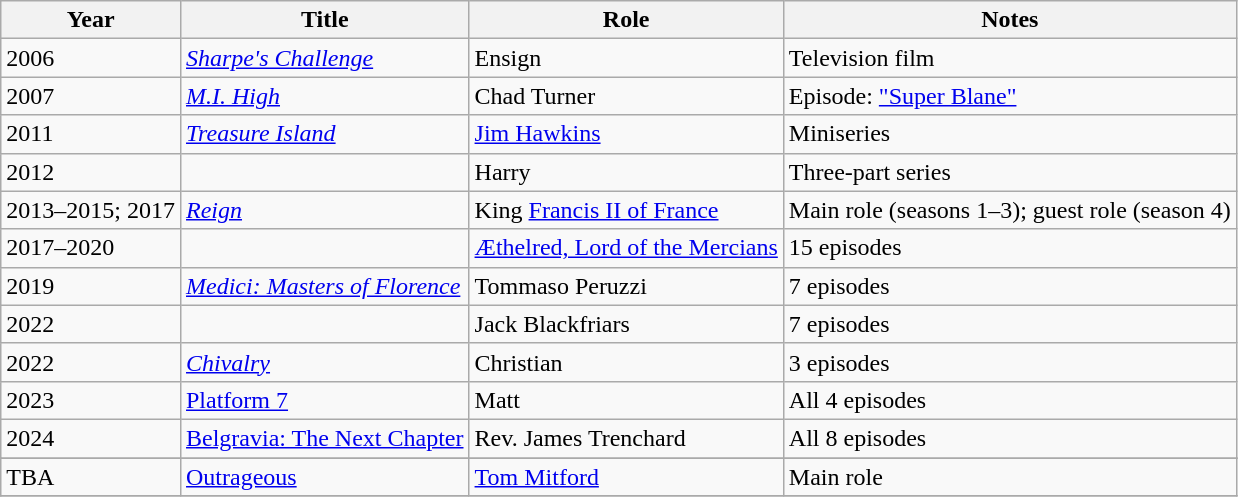<table class="wikitable sortable">
<tr>
<th>Year</th>
<th>Title</th>
<th>Role</th>
<th class="unsortable">Notes</th>
</tr>
<tr>
<td>2006</td>
<td><em><a href='#'>Sharpe's Challenge</a></em></td>
<td>Ensign</td>
<td>Television film</td>
</tr>
<tr>
<td>2007</td>
<td><em><a href='#'>M.I. High</a></em></td>
<td>Chad Turner</td>
<td>Episode: <a href='#'>"Super Blane"</a></td>
</tr>
<tr>
<td>2011</td>
<td><em><a href='#'>Treasure Island</a></em></td>
<td><a href='#'>Jim Hawkins</a></td>
<td>Miniseries</td>
</tr>
<tr>
<td>2012</td>
<td><em></em></td>
<td>Harry</td>
<td>Three-part series</td>
</tr>
<tr>
<td>2013–2015; 2017</td>
<td><em><a href='#'>Reign</a></em></td>
<td>King <a href='#'>Francis II of France</a></td>
<td>Main role (seasons 1–3); guest role (season 4)</td>
</tr>
<tr>
<td>2017–2020</td>
<td><em></em></td>
<td><a href='#'>Æthelred, Lord of the Mercians</a></td>
<td>15 episodes</td>
</tr>
<tr>
<td>2019</td>
<td><em><a href='#'>Medici: Masters of Florence</a></em></td>
<td>Tommaso Peruzzi</td>
<td>7 episodes</td>
</tr>
<tr>
<td>2022</td>
<td><em></em></td>
<td>Jack Blackfriars</td>
<td>7 episodes</td>
</tr>
<tr>
<td>2022</td>
<td><em><a href='#'>Chivalry</a></td>
<td>Christian</td>
<td>3 episodes</td>
</tr>
<tr>
<td>2023</td>
<td></em><a href='#'>Platform 7</a><em></td>
<td>Matt</td>
<td>All 4 episodes </td>
</tr>
<tr>
<td>2024</td>
<td></em><a href='#'>Belgravia: The Next Chapter</a><em></td>
<td>Rev. James Trenchard</td>
<td>All 8 episodes</td>
</tr>
<tr>
</tr>
<tr>
<td>TBA</td>
<td></em><a href='#'>Outrageous</a><em></td>
<td><a href='#'>Tom Mitford</a></td>
<td>Main role</td>
</tr>
<tr>
</tr>
</table>
